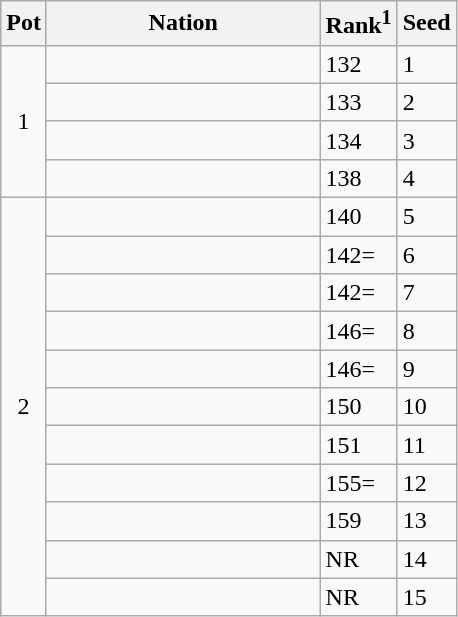<table class="wikitable">
<tr>
<th>Pot</th>
<th width="175">Nation</th>
<th>Rank<sup>1</sup></th>
<th>Seed</th>
</tr>
<tr>
<td rowspan=4 style="text-align:center;">1</td>
<td></td>
<td>132</td>
<td>1</td>
</tr>
<tr>
<td></td>
<td>133</td>
<td>2</td>
</tr>
<tr>
<td></td>
<td>134</td>
<td>3</td>
</tr>
<tr>
<td></td>
<td>138</td>
<td>4</td>
</tr>
<tr>
<td rowspan=11 style="text-align:center;">2</td>
<td></td>
<td>140</td>
<td>5</td>
</tr>
<tr>
<td></td>
<td>142=</td>
<td>6</td>
</tr>
<tr>
<td></td>
<td>142=</td>
<td>7</td>
</tr>
<tr>
<td></td>
<td>146=</td>
<td>8</td>
</tr>
<tr>
<td></td>
<td>146=</td>
<td>9</td>
</tr>
<tr>
<td></td>
<td>150</td>
<td>10</td>
</tr>
<tr>
<td></td>
<td>151</td>
<td>11</td>
</tr>
<tr>
<td></td>
<td>155=</td>
<td>12</td>
</tr>
<tr>
<td></td>
<td>159</td>
<td>13</td>
</tr>
<tr>
<td></td>
<td>NR</td>
<td>14</td>
</tr>
<tr>
<td></td>
<td>NR</td>
<td>15</td>
</tr>
</table>
